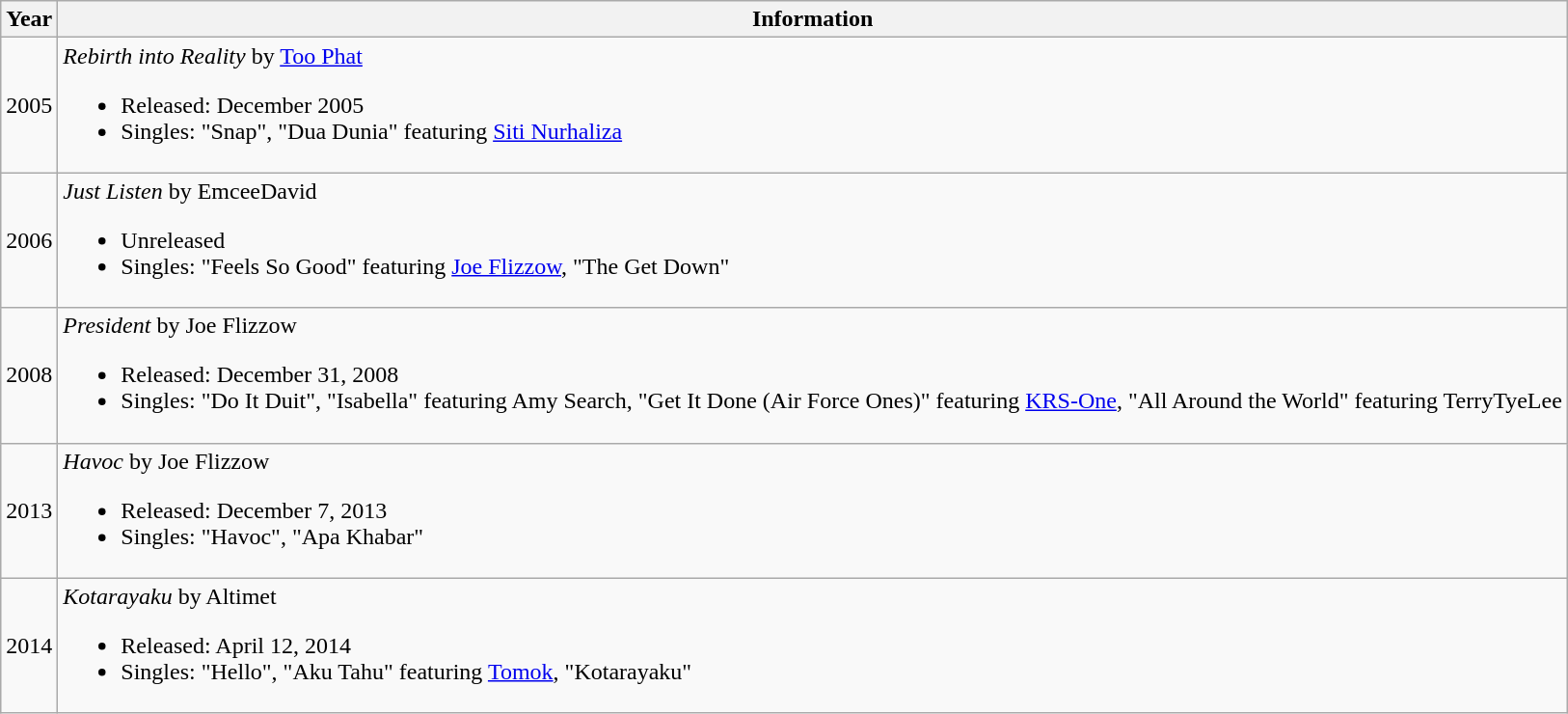<table class="wikitable">
<tr>
<th align="center">Year</th>
<th align="center">Information</th>
</tr>
<tr>
<td rowspan="1">2005</td>
<td align="left"><em>Rebirth into Reality</em> by <a href='#'>Too Phat</a><br><ul><li>Released: December 2005</li><li>Singles: "Snap", "Dua Dunia" featuring <a href='#'>Siti Nurhaliza</a></li></ul></td>
</tr>
<tr>
<td rowspan="1">2006</td>
<td align="left"><em>Just Listen</em> by EmceeDavid<br><ul><li>Unreleased</li><li>Singles: "Feels So Good" featuring <a href='#'>Joe Flizzow</a>, "The Get Down"</li></ul></td>
</tr>
<tr>
<td rowspan="1">2008</td>
<td align="left"><em>President</em> by Joe Flizzow<br><ul><li>Released: December 31, 2008</li><li>Singles: "Do It Duit", "Isabella" featuring Amy Search, "Get It Done (Air Force Ones)" featuring <a href='#'>KRS-One</a>, "All Around the World" featuring TerryTyeLee</li></ul></td>
</tr>
<tr>
<td rowspan="1">2013</td>
<td align="left"><em>Havoc</em> by Joe Flizzow<br><ul><li>Released: December 7, 2013</li><li>Singles: "Havoc", "Apa Khabar"</li></ul></td>
</tr>
<tr>
<td rowspan="1">2014</td>
<td align="left"><em>Kotarayaku</em> by Altimet<br><ul><li>Released: April 12, 2014</li><li>Singles: "Hello", "Aku Tahu" featuring <a href='#'>Tomok</a>, "Kotarayaku"</li></ul></td>
</tr>
</table>
